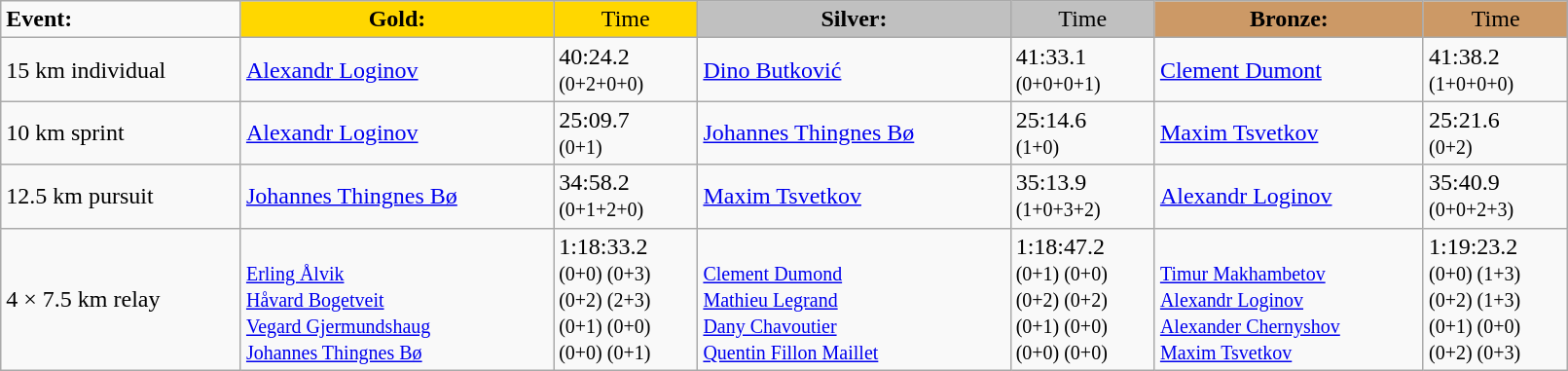<table class="wikitable" width=85%>
<tr>
<td><strong>Event:</strong></td>
<td style="text-align:center;background-color:gold;"><strong>Gold:</strong></td>
<td style="text-align:center;background-color:gold;">Time</td>
<td style="text-align:center;background-color:silver;"><strong>Silver:</strong></td>
<td style="text-align:center;background-color:silver;">Time</td>
<td style="text-align:center;background-color:#CC9966;"><strong>Bronze:</strong></td>
<td style="text-align:center;background-color:#CC9966;">Time</td>
</tr>
<tr>
<td>15 km individual<br><em></em></td>
<td><a href='#'>Alexandr Loginov</a><br><small></small></td>
<td>40:24.2<br><small>(0+2+0+0)</small></td>
<td><a href='#'>Dino Butković</a><br><small></small></td>
<td>41:33.1	<br><small>(0+0+0+1)</small></td>
<td><a href='#'>Clement Dumont</a><br><small></small></td>
<td>41:38.2<br><small>(1+0+0+0)</small></td>
</tr>
<tr>
<td>10 km sprint<br><em></em></td>
<td><a href='#'>Alexandr Loginov</a><br><small></small></td>
<td>25:09.7<br><small>(0+1)</small></td>
<td><a href='#'>Johannes Thingnes Bø</a><br><small></small></td>
<td>25:14.6<br><small>(1+0)</small></td>
<td><a href='#'>Maxim Tsvetkov</a><br><small></small></td>
<td>25:21.6<br><small>(0+2)</small></td>
</tr>
<tr>
<td>12.5 km pursuit<br><em></em></td>
<td><a href='#'>Johannes Thingnes Bø</a><br><small></small></td>
<td>34:58.2<br><small>(0+1+2+0)</small></td>
<td><a href='#'>Maxim Tsvetkov</a><br><small></small></td>
<td>35:13.9<br><small>(1+0+3+2)</small></td>
<td><a href='#'>Alexandr Loginov</a><br><small></small></td>
<td>35:40.9<br><small>(0+0+2+3)</small></td>
</tr>
<tr>
<td>4 × 7.5 km relay<br><em></em></td>
<td><br><small><a href='#'>Erling Ålvik</a><br><a href='#'>Håvard Bogetveit</a><br><a href='#'>Vegard Gjermundshaug</a><br><a href='#'>Johannes Thingnes Bø</a></small></td>
<td>1:18:33.2<br><small>(0+0) (0+3)<br>(0+2) (2+3)<br>(0+1) (0+0)<br>(0+0) (0+1)</small></td>
<td><br><small><a href='#'>Clement Dumond</a><br><a href='#'>Mathieu Legrand</a><br><a href='#'>Dany Chavoutier</a><br><a href='#'>Quentin Fillon Maillet</a></small></td>
<td>1:18:47.2<br><small>(0+1) (0+0)<br>(0+2) (0+2) <br>(0+1) (0+0)<br>(0+0) (0+0)</small></td>
<td><br><small><a href='#'>Timur Makhambetov</a><br><a href='#'>Alexandr Loginov</a><br><a href='#'>Alexander Chernyshov</a><br><a href='#'>Maxim Tsvetkov</a></small></td>
<td>1:19:23.2<br><small>(0+0) (1+3)<br>(0+2) (1+3)<br>(0+1) (0+0)<br>(0+2) (0+3) </small></td>
</tr>
</table>
